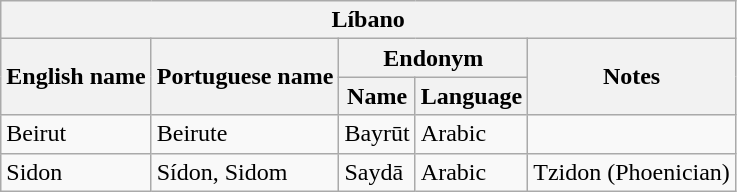<table class="wikitable sortable">
<tr>
<th colspan="5"> Líbano</th>
</tr>
<tr>
<th rowspan="2">English name</th>
<th rowspan="2">Portuguese name</th>
<th colspan="2">Endonym</th>
<th rowspan="2">Notes</th>
</tr>
<tr>
<th>Name</th>
<th>Language</th>
</tr>
<tr>
<td>Beirut</td>
<td>Beirute</td>
<td>Bayrūt</td>
<td>Arabic</td>
<td></td>
</tr>
<tr>
<td>Sidon</td>
<td>Sídon, Sidom</td>
<td>Saydā</td>
<td>Arabic</td>
<td>Tzidon (Phoenician)</td>
</tr>
</table>
